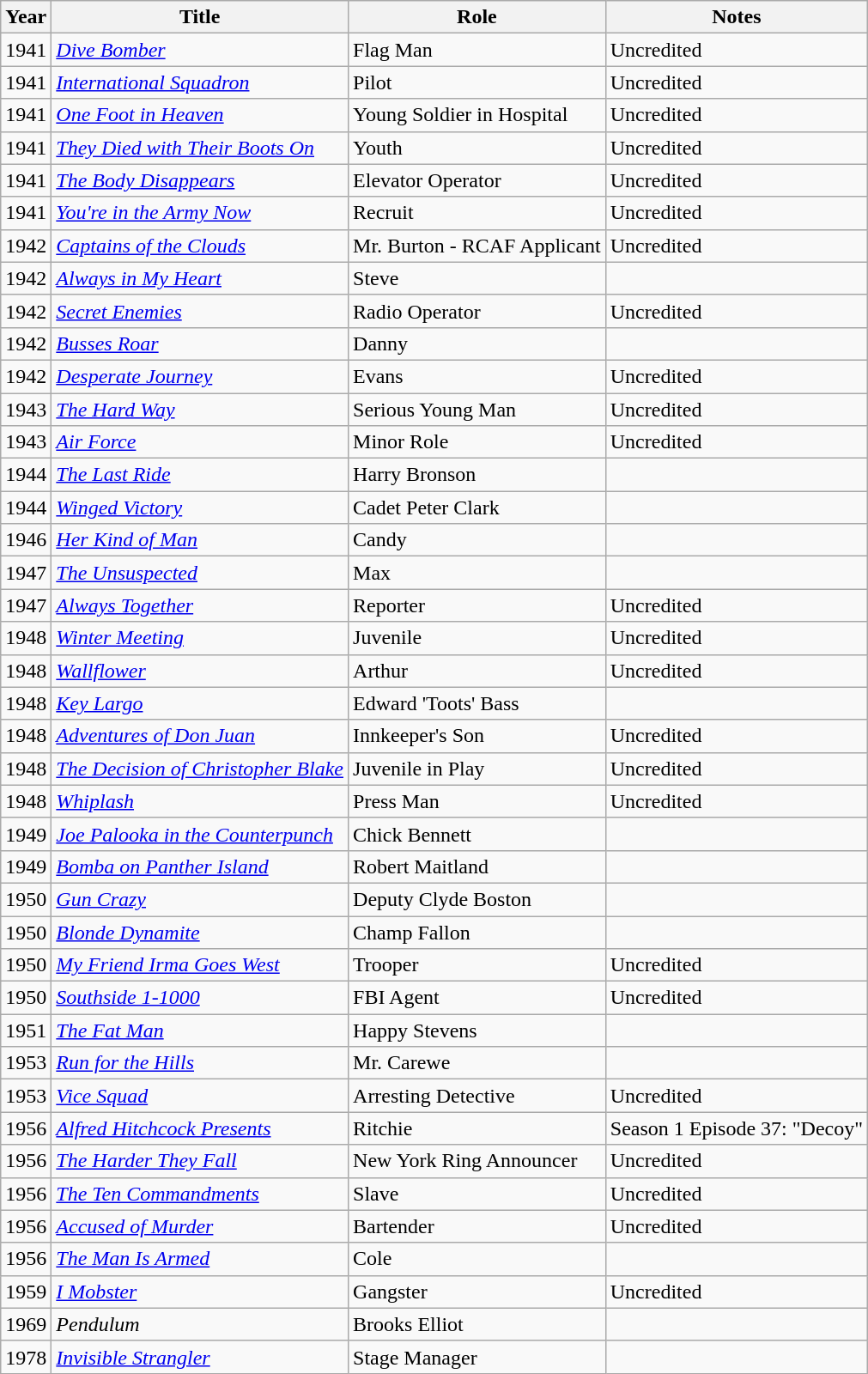<table class="wikitable">
<tr>
<th>Year</th>
<th>Title</th>
<th>Role</th>
<th>Notes</th>
</tr>
<tr>
<td>1941</td>
<td><em><a href='#'>Dive Bomber</a></em></td>
<td>Flag Man</td>
<td>Uncredited</td>
</tr>
<tr>
<td>1941</td>
<td><em><a href='#'>International Squadron</a></em></td>
<td>Pilot</td>
<td>Uncredited</td>
</tr>
<tr>
<td>1941</td>
<td><em><a href='#'>One Foot in Heaven</a></em></td>
<td>Young Soldier in Hospital</td>
<td>Uncredited</td>
</tr>
<tr>
<td>1941</td>
<td><em><a href='#'>They Died with Their Boots On</a></em></td>
<td>Youth</td>
<td>Uncredited</td>
</tr>
<tr>
<td>1941</td>
<td><em><a href='#'>The Body Disappears</a></em></td>
<td>Elevator Operator</td>
<td>Uncredited</td>
</tr>
<tr>
<td>1941</td>
<td><em><a href='#'>You're in the Army Now</a></em></td>
<td>Recruit</td>
<td>Uncredited</td>
</tr>
<tr>
<td>1942</td>
<td><em><a href='#'>Captains of the Clouds</a></em></td>
<td>Mr. Burton - RCAF Applicant</td>
<td>Uncredited</td>
</tr>
<tr>
<td>1942</td>
<td><em><a href='#'>Always in My Heart</a></em></td>
<td>Steve</td>
<td></td>
</tr>
<tr>
<td>1942</td>
<td><em><a href='#'>Secret Enemies</a></em></td>
<td>Radio Operator</td>
<td>Uncredited</td>
</tr>
<tr>
<td>1942</td>
<td><em><a href='#'>Busses Roar</a></em></td>
<td>Danny</td>
<td></td>
</tr>
<tr>
<td>1942</td>
<td><em><a href='#'>Desperate Journey</a></em></td>
<td>Evans</td>
<td>Uncredited</td>
</tr>
<tr>
<td>1943</td>
<td><em><a href='#'>The Hard Way</a></em></td>
<td>Serious Young Man</td>
<td>Uncredited</td>
</tr>
<tr>
<td>1943</td>
<td><em><a href='#'>Air Force</a></em></td>
<td>Minor Role</td>
<td>Uncredited</td>
</tr>
<tr>
<td>1944</td>
<td><em><a href='#'>The Last Ride</a></em></td>
<td>Harry Bronson</td>
<td></td>
</tr>
<tr>
<td>1944</td>
<td><em><a href='#'>Winged Victory</a></em></td>
<td>Cadet Peter Clark</td>
<td></td>
</tr>
<tr>
<td>1946</td>
<td><em><a href='#'>Her Kind of Man</a></em></td>
<td>Candy</td>
<td></td>
</tr>
<tr>
<td>1947</td>
<td><em><a href='#'>The Unsuspected</a></em></td>
<td>Max</td>
<td></td>
</tr>
<tr>
<td>1947</td>
<td><em><a href='#'>Always Together</a></em></td>
<td>Reporter</td>
<td>Uncredited</td>
</tr>
<tr>
<td>1948</td>
<td><em><a href='#'>Winter Meeting</a></em></td>
<td>Juvenile</td>
<td>Uncredited</td>
</tr>
<tr>
<td>1948</td>
<td><em><a href='#'>Wallflower</a></em></td>
<td>Arthur</td>
<td>Uncredited</td>
</tr>
<tr>
<td>1948</td>
<td><em><a href='#'>Key Largo</a></em></td>
<td>Edward 'Toots' Bass</td>
<td></td>
</tr>
<tr>
<td>1948</td>
<td><em><a href='#'>Adventures of Don Juan</a></em></td>
<td>Innkeeper's Son</td>
<td>Uncredited</td>
</tr>
<tr>
<td>1948</td>
<td><em><a href='#'>The Decision of Christopher Blake</a></em></td>
<td>Juvenile in Play</td>
<td>Uncredited</td>
</tr>
<tr>
<td>1948</td>
<td><em><a href='#'>Whiplash</a></em></td>
<td>Press Man</td>
<td>Uncredited</td>
</tr>
<tr>
<td>1949</td>
<td><em><a href='#'>Joe Palooka in the Counterpunch</a></em></td>
<td>Chick Bennett</td>
<td></td>
</tr>
<tr>
<td>1949</td>
<td><em><a href='#'>Bomba on Panther Island</a></em></td>
<td>Robert Maitland</td>
<td></td>
</tr>
<tr>
<td>1950</td>
<td><em><a href='#'>Gun Crazy</a></em></td>
<td>Deputy Clyde Boston</td>
<td></td>
</tr>
<tr>
<td>1950</td>
<td><em><a href='#'>Blonde Dynamite</a></em></td>
<td>Champ Fallon</td>
<td></td>
</tr>
<tr>
<td>1950</td>
<td><em><a href='#'>My Friend Irma Goes West</a></em></td>
<td>Trooper</td>
<td>Uncredited</td>
</tr>
<tr>
<td>1950</td>
<td><em><a href='#'>Southside 1-1000</a></em></td>
<td>FBI Agent</td>
<td>Uncredited</td>
</tr>
<tr>
<td>1951</td>
<td><em><a href='#'>The Fat Man</a></em></td>
<td>Happy Stevens</td>
<td></td>
</tr>
<tr>
<td>1953</td>
<td><em><a href='#'>Run for the Hills</a></em></td>
<td>Mr. Carewe</td>
<td></td>
</tr>
<tr>
<td>1953</td>
<td><em><a href='#'>Vice Squad</a></em></td>
<td>Arresting Detective</td>
<td>Uncredited</td>
</tr>
<tr>
<td>1956</td>
<td><em><a href='#'>Alfred Hitchcock Presents</a></em></td>
<td>Ritchie</td>
<td>Season 1 Episode 37: "Decoy"</td>
</tr>
<tr>
<td>1956</td>
<td><em><a href='#'>The Harder They Fall</a></em></td>
<td>New York Ring Announcer</td>
<td>Uncredited</td>
</tr>
<tr>
<td>1956</td>
<td><em><a href='#'>The Ten Commandments</a></em></td>
<td>Slave</td>
<td>Uncredited</td>
</tr>
<tr>
<td>1956</td>
<td><em><a href='#'>Accused of Murder</a></em></td>
<td>Bartender</td>
<td>Uncredited</td>
</tr>
<tr>
<td>1956</td>
<td><em><a href='#'>The Man Is Armed</a></em></td>
<td>Cole</td>
<td></td>
</tr>
<tr>
<td>1959</td>
<td><em><a href='#'>I Mobster</a></em></td>
<td>Gangster</td>
<td>Uncredited</td>
</tr>
<tr>
<td>1969</td>
<td><em>Pendulum</em></td>
<td>Brooks Elliot</td>
<td></td>
</tr>
<tr>
<td>1978</td>
<td><em><a href='#'>Invisible Strangler</a></em></td>
<td>Stage Manager</td>
<td></td>
</tr>
</table>
